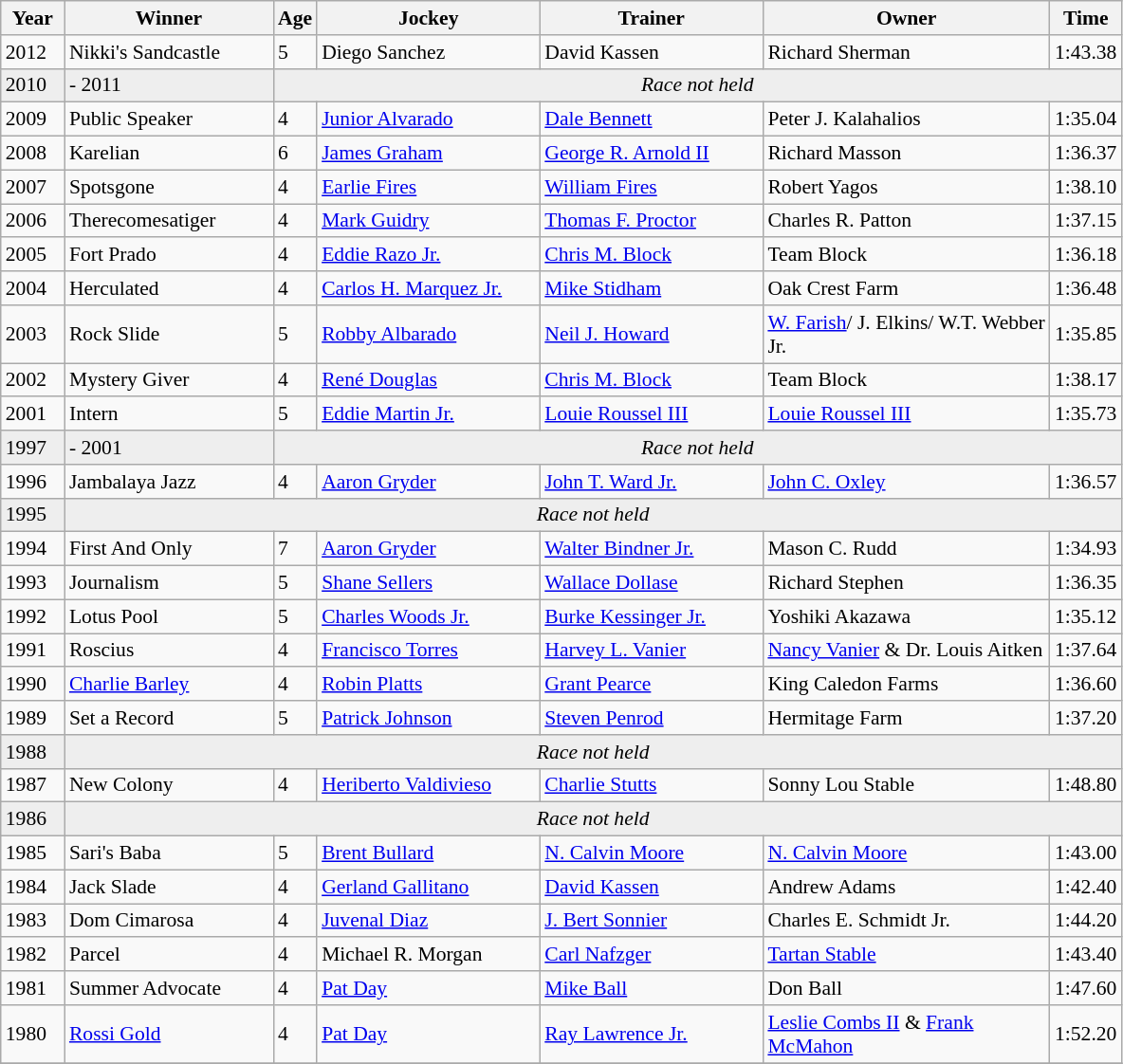<table class="wikitable sortable" style="font-size:90%">
<tr>
<th style="width:38px">Year<br></th>
<th style="width:140px">Winner<br></th>
<th>Age<br></th>
<th style="width:150px">Jockey<br></th>
<th style="width:150px">Trainer<br></th>
<th style="width:195px">Owner<br></th>
<th>Time</th>
</tr>
<tr>
<td>2012</td>
<td>Nikki's Sandcastle</td>
<td>5</td>
<td>Diego Sanchez</td>
<td>David Kassen</td>
<td>Richard Sherman</td>
<td>1:43.38</td>
</tr>
<tr bgcolor="#eeeeee">
<td>2010</td>
<td>- 2011</td>
<td align=center  colspan=6><em>Race not held</em></td>
</tr>
<tr>
<td>2009</td>
<td>Public Speaker</td>
<td>4</td>
<td><a href='#'>Junior Alvarado</a></td>
<td><a href='#'>Dale Bennett</a></td>
<td>Peter J. Kalahalios</td>
<td>1:35.04</td>
</tr>
<tr>
<td>2008</td>
<td>Karelian</td>
<td>6</td>
<td><a href='#'>James Graham</a></td>
<td><a href='#'>George R. Arnold II</a></td>
<td>Richard Masson</td>
<td>1:36.37</td>
</tr>
<tr>
<td>2007</td>
<td>Spotsgone</td>
<td>4</td>
<td><a href='#'>Earlie Fires</a></td>
<td><a href='#'>William Fires</a></td>
<td>Robert Yagos</td>
<td>1:38.10</td>
</tr>
<tr>
<td>2006</td>
<td>Therecomesatiger</td>
<td>4</td>
<td><a href='#'>Mark Guidry</a></td>
<td><a href='#'>Thomas F. Proctor</a></td>
<td>Charles R. Patton</td>
<td>1:37.15</td>
</tr>
<tr>
<td>2005</td>
<td>Fort Prado</td>
<td>4</td>
<td><a href='#'>Eddie Razo Jr.</a></td>
<td><a href='#'>Chris M. Block</a></td>
<td>Team Block</td>
<td>1:36.18</td>
</tr>
<tr>
<td>2004</td>
<td>Herculated</td>
<td>4</td>
<td><a href='#'>Carlos H. Marquez Jr.</a></td>
<td><a href='#'>Mike Stidham</a></td>
<td>Oak Crest Farm</td>
<td>1:36.48</td>
</tr>
<tr>
<td>2003</td>
<td>Rock Slide</td>
<td>5</td>
<td><a href='#'>Robby Albarado</a></td>
<td><a href='#'>Neil J. Howard</a></td>
<td><a href='#'>W. Farish</a>/ J. Elkins/ W.T. Webber Jr.</td>
<td>1:35.85</td>
</tr>
<tr>
<td>2002</td>
<td>Mystery Giver</td>
<td>4</td>
<td><a href='#'>René Douglas</a></td>
<td><a href='#'>Chris M. Block</a></td>
<td>Team Block</td>
<td>1:38.17</td>
</tr>
<tr>
<td>2001</td>
<td>Intern</td>
<td>5</td>
<td><a href='#'>Eddie Martin Jr.</a></td>
<td><a href='#'>Louie Roussel III</a></td>
<td><a href='#'>Louie Roussel III</a></td>
<td>1:35.73</td>
</tr>
<tr bgcolor="#eeeeee">
<td>1997</td>
<td>- 2001</td>
<td align=center  colspan=6><em>Race not held</em></td>
</tr>
<tr>
<td>1996</td>
<td>Jambalaya Jazz</td>
<td>4</td>
<td><a href='#'>Aaron Gryder</a></td>
<td><a href='#'>John T. Ward Jr.</a></td>
<td><a href='#'>John C. Oxley</a></td>
<td>1:36.57</td>
</tr>
<tr bgcolor="#eeeeee">
<td>1995</td>
<td align=center  colspan=6><em>Race not held</em></td>
</tr>
<tr>
<td>1994</td>
<td>First And Only</td>
<td>7</td>
<td><a href='#'>Aaron Gryder</a></td>
<td><a href='#'>Walter Bindner Jr.</a></td>
<td>Mason C. Rudd</td>
<td>1:34.93</td>
</tr>
<tr>
<td>1993</td>
<td>Journalism</td>
<td>5</td>
<td><a href='#'>Shane Sellers</a></td>
<td><a href='#'>Wallace Dollase</a></td>
<td>Richard Stephen</td>
<td>1:36.35</td>
</tr>
<tr>
<td>1992</td>
<td>Lotus Pool</td>
<td>5</td>
<td><a href='#'>Charles Woods Jr.</a></td>
<td><a href='#'>Burke Kessinger Jr.</a></td>
<td>Yoshiki Akazawa</td>
<td>1:35.12</td>
</tr>
<tr>
<td>1991</td>
<td>Roscius</td>
<td>4</td>
<td><a href='#'>Francisco Torres</a></td>
<td><a href='#'>Harvey L. Vanier</a></td>
<td><a href='#'>Nancy Vanier</a> & Dr. Louis Aitken</td>
<td>1:37.64</td>
</tr>
<tr>
<td>1990</td>
<td><a href='#'>Charlie Barley</a></td>
<td>4</td>
<td><a href='#'>Robin Platts</a></td>
<td><a href='#'>Grant Pearce</a></td>
<td>King Caledon Farms</td>
<td>1:36.60</td>
</tr>
<tr>
<td>1989</td>
<td>Set a Record</td>
<td>5</td>
<td><a href='#'>Patrick Johnson</a></td>
<td><a href='#'>Steven Penrod</a></td>
<td>Hermitage Farm</td>
<td>1:37.20</td>
</tr>
<tr bgcolor="#eeeeee">
<td>1988</td>
<td align=center  colspan=6><em>Race not held</em></td>
</tr>
<tr>
<td>1987</td>
<td>New Colony</td>
<td>4</td>
<td><a href='#'>Heriberto Valdivieso</a></td>
<td><a href='#'>Charlie Stutts</a></td>
<td>Sonny Lou Stable</td>
<td>1:48.80</td>
</tr>
<tr bgcolor="#eeeeee">
<td>1986</td>
<td align=center  colspan=6><em>Race not held</em></td>
</tr>
<tr>
<td>1985</td>
<td>Sari's Baba</td>
<td>5</td>
<td><a href='#'>Brent Bullard</a></td>
<td><a href='#'>N. Calvin Moore</a></td>
<td><a href='#'>N. Calvin Moore</a></td>
<td>1:43.00</td>
</tr>
<tr>
<td>1984</td>
<td>Jack Slade</td>
<td>4</td>
<td><a href='#'>Gerland Gallitano</a></td>
<td><a href='#'>David Kassen</a></td>
<td>Andrew Adams</td>
<td>1:42.40</td>
</tr>
<tr>
<td>1983</td>
<td>Dom Cimarosa</td>
<td>4</td>
<td><a href='#'>Juvenal Diaz</a></td>
<td><a href='#'>J. Bert Sonnier</a></td>
<td>Charles E. Schmidt Jr.</td>
<td>1:44.20</td>
</tr>
<tr>
<td>1982</td>
<td>Parcel</td>
<td>4</td>
<td>Michael R. Morgan</td>
<td><a href='#'>Carl Nafzger</a></td>
<td><a href='#'>Tartan Stable</a></td>
<td>1:43.40</td>
</tr>
<tr>
<td>1981</td>
<td>Summer Advocate</td>
<td>4</td>
<td><a href='#'>Pat Day</a></td>
<td><a href='#'>Mike Ball</a></td>
<td>Don Ball</td>
<td>1:47.60</td>
</tr>
<tr>
<td>1980</td>
<td><a href='#'>Rossi Gold</a></td>
<td>4</td>
<td><a href='#'>Pat Day</a></td>
<td><a href='#'>Ray Lawrence Jr.</a></td>
<td><a href='#'>Leslie Combs II</a> & <a href='#'>Frank McMahon</a></td>
<td>1:52.20</td>
</tr>
<tr>
</tr>
</table>
